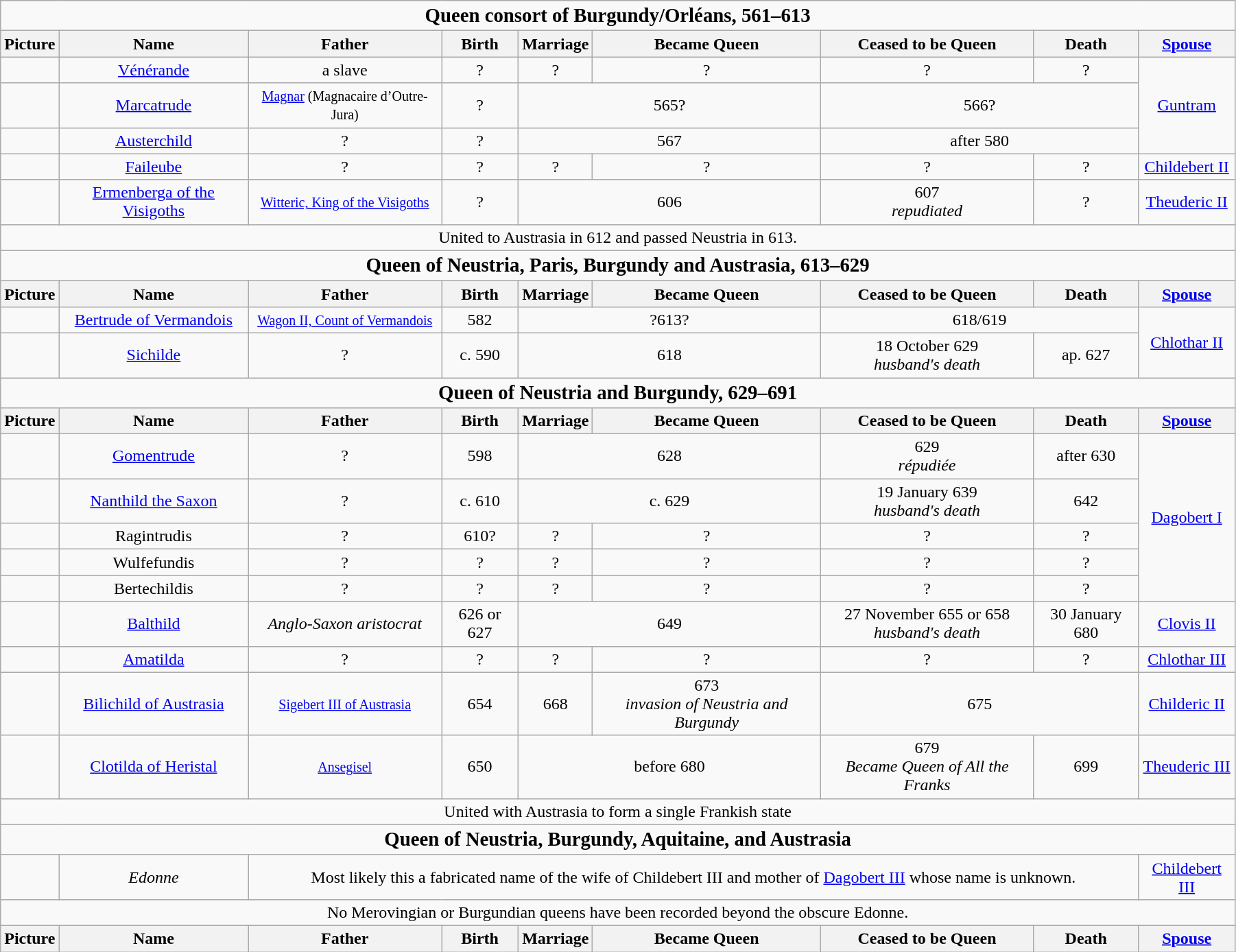<table width=95% class="wikitable">
<tr>
<td colspan="9" align=center><big><strong>Queen consort of Burgundy/Orléans, 561–613</strong></big></td>
</tr>
<tr>
<th>Picture</th>
<th>Name</th>
<th>Father</th>
<th>Birth</th>
<th>Marriage</th>
<th>Became Queen</th>
<th>Ceased to be Queen</th>
<th>Death</th>
<th><a href='#'>Spouse</a></th>
</tr>
<tr>
<td align="center"></td>
<td align="center"><a href='#'>Vénérande</a></td>
<td align="center">a slave</td>
<td align="center">?</td>
<td align="center">?</td>
<td align="center">?</td>
<td align="center">?</td>
<td align="center">?</td>
<td align="center" rowspan="3"><a href='#'>Guntram</a></td>
</tr>
<tr>
<td align="center"></td>
<td align="center"><a href='#'>Marcatrude</a></td>
<td align="center"><small><a href='#'>Magnar</a> (Magnacaire d’Outre-Jura)</small></td>
<td align="center">?</td>
<td align="center" colspan="2">565?</td>
<td align="center" colspan="2">566?</td>
</tr>
<tr>
<td align="center"></td>
<td align="center"><a href='#'>Austerchild</a></td>
<td align="center">?</td>
<td align="center">?</td>
<td align="center" colspan="2">567</td>
<td align="center" colspan="2">after 580</td>
</tr>
<tr>
<td align="center"></td>
<td align="center"><a href='#'>Faileube</a></td>
<td align="center">?</td>
<td align="center">?</td>
<td align="center">?</td>
<td align="center">?</td>
<td align="center">?</td>
<td align="center">?</td>
<td align="center"><a href='#'>Childebert II</a></td>
</tr>
<tr>
<td align="center"></td>
<td align="center"><a href='#'>Ermenberga of the Visigoths</a></td>
<td align="center"><small><a href='#'>Witteric, King of the Visigoths</a></small></td>
<td align="center">?</td>
<td align="center" colspan="2">606</td>
<td align="center">607<br><em>repudiated</em></td>
<td align="center">?</td>
<td align="center"><a href='#'>Theuderic II</a></td>
</tr>
<tr>
<td align="center" colspan="9">United to Austrasia in 612 and passed Neustria in 613.</td>
</tr>
<tr>
<td colspan="9" align=center><big><strong>Queen of Neustria, Paris, Burgundy and Austrasia, 613–629</strong></big></td>
</tr>
<tr>
<th>Picture</th>
<th>Name</th>
<th>Father</th>
<th>Birth</th>
<th>Marriage</th>
<th>Became Queen</th>
<th>Ceased to be Queen</th>
<th>Death</th>
<th><a href='#'>Spouse</a></th>
</tr>
<tr>
<td align="center"></td>
<td align="center"><a href='#'>Bertrude of Vermandois</a></td>
<td align="center"><small><a href='#'>Wagon II, Count of Vermandois</a></small></td>
<td align="center">582</td>
<td align="center" colspan="2">?613?</td>
<td align="center" colspan="2">618/619</td>
<td align="center" rowspan="2"><a href='#'>Chlothar II</a></td>
</tr>
<tr>
<td align="center"></td>
<td align="center"><a href='#'>Sichilde</a><br></td>
<td align="center">?</td>
<td align="center">c. 590</td>
<td align="center" colspan="2">618</td>
<td align="center">18 October 629<br><em>husband's death</em></td>
<td align="center">ap. 627</td>
</tr>
<tr>
<td colspan="9" align=center><big><strong>Queen of Neustria and Burgundy, 629–691</strong></big></td>
</tr>
<tr>
<th>Picture</th>
<th>Name</th>
<th>Father</th>
<th>Birth</th>
<th>Marriage</th>
<th>Became Queen</th>
<th>Ceased to be Queen</th>
<th>Death</th>
<th><a href='#'>Spouse</a></th>
</tr>
<tr>
<td align="center"></td>
<td align="center"><a href='#'>Gomentrude</a><br></td>
<td align="center">?</td>
<td align="center">598</td>
<td align="center" colspan="2">628</td>
<td align="center">629<br><em>répudiée</em></td>
<td align="center">after 630</td>
<td align="center" rowspan="5"><a href='#'>Dagobert I</a></td>
</tr>
<tr>
<td align="center"></td>
<td align="center"><a href='#'>Nanthild the Saxon</a><br></td>
<td align="center">?</td>
<td align="center">c. 610</td>
<td align="center" colspan="2">c. 629</td>
<td align="center">19 January 639<br><em>husband's death</em></td>
<td align="center">642</td>
</tr>
<tr>
<td align="center"></td>
<td align="center">Ragintrudis<br></td>
<td align="center">?</td>
<td align="center">610?</td>
<td align="center">?</td>
<td align="center">?</td>
<td align="center">?</td>
<td align="center">?</td>
</tr>
<tr>
<td align="center"></td>
<td align="center">Wulfefundis<br></td>
<td align="center">?</td>
<td align="center">?</td>
<td align="center">?</td>
<td align="center">?</td>
<td align="center">?</td>
<td align="center">?</td>
</tr>
<tr>
<td align="center"></td>
<td align="center">Bertechildis<br></td>
<td align="center">?</td>
<td align="center">?</td>
<td align="center">?</td>
<td align="center">?</td>
<td align="center">?</td>
<td align="center">?</td>
</tr>
<tr>
<td align="center"></td>
<td align="center"><a href='#'>Balthild</a></td>
<td align="center"><em>Anglo-Saxon aristocrat</em></td>
<td align="center">626 or 627</td>
<td align="center" colspan="2">649</td>
<td align="center">27 November 655 or 658<br><em>husband's death</em></td>
<td align="center">30 January 680</td>
<td align="center"><a href='#'>Clovis II</a></td>
</tr>
<tr>
<td align="center"></td>
<td align="center"><a href='#'>Amatilda</a><br></td>
<td align="center">?</td>
<td align="center">?</td>
<td align="center">?</td>
<td align="center">?</td>
<td align="center">?</td>
<td align="center">?</td>
<td align="center"><a href='#'>Chlothar III</a></td>
</tr>
<tr>
<td align="center"></td>
<td align="center"><a href='#'>Bilichild of Austrasia</a><br></td>
<td align="center"><small><a href='#'>Sigebert III of Austrasia</a></small></td>
<td align="center">654</td>
<td align="center">668</td>
<td align="center">673<br><em>invasion of Neustria and Burgundy</em></td>
<td align="center" colspan="2">675</td>
<td align="center"><a href='#'>Childeric II</a></td>
</tr>
<tr>
<td align="center"></td>
<td align="center"><a href='#'>Clotilda of Heristal</a><br></td>
<td align="center"><small><a href='#'>Ansegisel</a></small></td>
<td align="center">650</td>
<td align="center" colspan="2">before 680</td>
<td align="center">679<br><em>Became Queen of All the Franks</em></td>
<td align="center">699</td>
<td align="center"><a href='#'>Theuderic III</a></td>
</tr>
<tr>
<td align="center" colspan="9">United with Austrasia to form a single Frankish state</td>
</tr>
<tr>
<td colspan="9" align=center><big><strong>Queen of Neustria, Burgundy, Aquitaine, and Austrasia</strong></big></td>
</tr>
<tr>
<td align="center"></td>
<td align="center"><em>Edonne</em><br></td>
<td align="center" colspan="6">Most likely this a fabricated name of the wife of Childebert III and mother of <a href='#'>Dagobert III</a> whose name is unknown.</td>
<td align="center"><a href='#'>Childebert III</a></td>
</tr>
<tr>
<td align="center" colspan="9">No Merovingian or Burgundian queens have been recorded beyond the obscure Edonne.</td>
</tr>
<tr>
<th>Picture</th>
<th>Name</th>
<th>Father</th>
<th>Birth</th>
<th>Marriage</th>
<th>Became Queen</th>
<th>Ceased to be Queen</th>
<th>Death</th>
<th><a href='#'>Spouse</a></th>
</tr>
</table>
